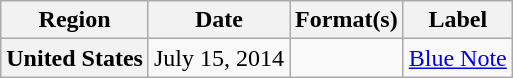<table class="wikitable plainrowheaders">
<tr>
<th scope="col">Region</th>
<th scope="col">Date</th>
<th scope="col">Format(s)</th>
<th scope="col">Label</th>
</tr>
<tr>
<th scope="row">United States</th>
<td rowspan="1">July 15, 2014</td>
<td rowspan="1"></td>
<td rowspan="1"><a href='#'>Blue Note</a></td>
</tr>
</table>
